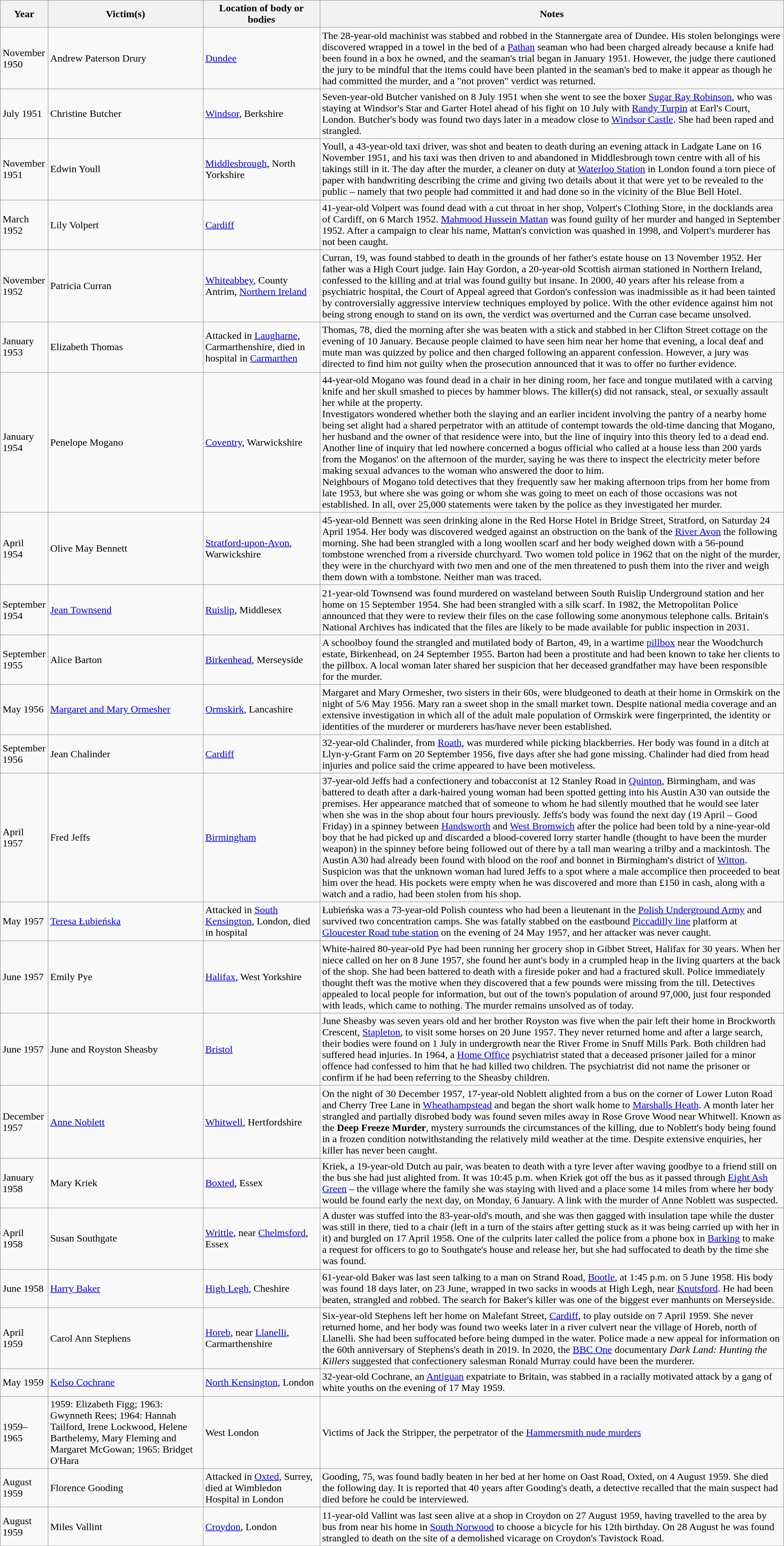<table class="wikitable sortable">
<tr>
<th width=5%>Year</th>
<th style="width:20%;">Victim(s)</th>
<th style="width:15%;">Location of body or bodies</th>
<th style="width:60%;">Notes</th>
</tr>
<tr>
<td>November 1950</td>
<td>Andrew Paterson Drury</td>
<td><a href='#'>Dundee</a></td>
<td>The 28-year-old machinist was stabbed and robbed in the Stannergate area of Dundee. His stolen belongings were discovered wrapped in a towel in the bed of a <a href='#'>Pathan</a> seaman who had been charged already because a knife had been found in a box he owned, and the seaman's trial began in January 1951. However, the judge there cautioned the jury to be mindful that the items could have been planted in the seaman's bed to make it appear as though he had committed the murder, and a "not proven" verdict was returned.</td>
</tr>
<tr>
<td>July 1951</td>
<td>Christine Butcher</td>
<td><a href='#'>Windsor</a>, Berkshire</td>
<td>Seven-year-old Butcher vanished on 8 July 1951 when she went to see the boxer <a href='#'>Sugar Ray Robinson</a>, who was staying at Windsor's Star and Garter Hotel ahead of his fight on 10 July with <a href='#'>Randy Turpin</a> at Earl's Court, London. Butcher's body was found two days later in a meadow close to <a href='#'>Windsor Castle</a>. She had been raped and strangled.</td>
</tr>
<tr>
<td>November 1951</td>
<td>Edwin Youll</td>
<td><a href='#'>Middlesbrough</a>, North Yorkshire</td>
<td>Youll, a 43-year-old taxi driver, was shot and beaten to death during an evening attack in Ladgate Lane on 16 November 1951, and his taxi was then driven to and abandoned in Middlesbrough town centre with all of his takings still in it. The day after the murder, a cleaner on duty at <a href='#'>Waterloo Station</a> in London found a torn piece of paper with handwriting describing the crime and giving two details about it that were yet to be revealed to the public – namely that two people had committed it and had done so in the vicinity of the Blue Bell Hotel.</td>
</tr>
<tr>
<td>March 1952</td>
<td>Lily Volpert</td>
<td><a href='#'>Cardiff</a></td>
<td>41-year-old Volpert was found dead with a cut throat in her shop, Volpert's Clothing Store, in the docklands area of Cardiff, on 6 March 1952. <a href='#'>Mahmood Hussein Mattan</a> was found guilty of her murder and hanged in September 1952. After a campaign to clear his name, Mattan's conviction was quashed in 1998, and Volpert's murderer has not been caught.</td>
</tr>
<tr>
<td>November 1952</td>
<td>Patricia Curran</td>
<td><a href='#'>Whiteabbey</a>, County Antrim, <a href='#'>Northern Ireland</a></td>
<td>Curran, 19, was found stabbed to death in the grounds of her father's estate house on 13 November 1952. Her father was a High Court judge. Iain Hay Gordon, a 20-year-old Scottish airman stationed in Northern Ireland, confessed to the killing and at trial was found guilty but insane. In 2000, 40 years after his release from a psychiatric hospital, the Court of Appeal agreed that Gordon's confession was inadmissible as it had been tainted by controversially aggressive interview techniques employed by police. With the other evidence against him not being strong enough to stand on its own, the verdict was overturned and the Curran case became unsolved.</td>
</tr>
<tr>
<td>January 1953</td>
<td>Elizabeth Thomas</td>
<td>Attacked in <a href='#'>Laugharne</a>, Carmarthenshire, died in hospital in <a href='#'>Carmarthen</a></td>
<td>Thomas, 78, died the morning after she was beaten with a stick and stabbed in her Clifton Street cottage on the evening of 10 January. Because people claimed to have seen him near her home that evening, a local deaf and mute man was quizzed by police and then charged following an apparent confession. However, a jury was directed to find him not guilty when the prosecution announced that it was to offer no further evidence.</td>
</tr>
<tr>
<td>January 1954</td>
<td>Penelope Mogano</td>
<td><a href='#'>Coventry</a>, Warwickshire</td>
<td>44-year-old Mogano was found dead in a chair in her dining room, her face and tongue mutilated with a carving knife and her skull smashed to pieces by hammer blows. The killer(s) did not ransack, steal, or sexually assault her while at the property.<br>Investigators wondered whether both the slaying and an earlier incident involving the pantry of a nearby home being set alight had a shared perpetrator with an attitude of contempt towards the old-time dancing that Mogano, her husband and the owner of that residence were into, but the line of inquiry into this theory led to a dead end. Another line of inquiry that led nowhere concerned a bogus official who called at a house less than 200 yards from the Moganos' on the afternoon of the murder, saying he was there to inspect the electricity meter before making sexual advances to the woman who answered the door to him.<br>Neighbours of Mogano told detectives that they frequently saw her making afternoon trips from her home from late 1953, but where she was going or whom she was going to meet on each of those occasions was not established. In all, over 25,000 statements were taken by the police as they investigated her murder.</td>
</tr>
<tr>
<td>April 1954</td>
<td>Olive May Bennett</td>
<td><a href='#'>Stratford-upon-Avon</a>, Warwickshire</td>
<td>45-year-old Bennett was seen drinking alone in the Red Horse Hotel in Bridge Street, Stratford, on Saturday 24 April 1954. Her body was discovered wedged against an obstruction on the bank of the <a href='#'>River Avon</a> the following morning. She had been strangled with a long woollen scarf and her body weighed down with a 56-pound tombstone wrenched from a riverside churchyard. Two women told police in 1962 that on the night of the murder, they were in the churchyard with two men and one of the men threatened to push them into the river and weigh them down with a tombstone. Neither man was traced.</td>
</tr>
<tr>
<td>September 1954</td>
<td><a href='#'>Jean Townsend</a></td>
<td><a href='#'>Ruislip</a>, Middlesex</td>
<td>21-year-old Townsend was found murdered on wasteland between South Ruislip Underground station and her home on 15 September 1954. She had been strangled with a silk scarf. In 1982, the Metropolitan Police announced that they were to review their files on the case following some anonymous telephone calls. Britain's National Archives has indicated that the files are likely to be made available for public inspection in 2031.</td>
</tr>
<tr>
<td>September 1955</td>
<td>Alice Barton</td>
<td><a href='#'>Birkenhead</a>, Merseyside</td>
<td>A schoolboy found the strangled and mutilated body of Barton, 49, in a wartime <a href='#'>pillbox</a> near the Woodchurch estate, Birkenhead, on 24 September 1955. Barton had been a prostitute and had been known to take her clients to the pillbox. A local woman later shared her suspicion that her deceased grandfather may have been responsible for the murder.</td>
</tr>
<tr>
<td>May 1956</td>
<td><a href='#'>Margaret and Mary Ormesher</a></td>
<td><a href='#'>Ormskirk</a>, Lancashire</td>
<td>Margaret and Mary Ormesher, two sisters in their 60s, were bludgeoned to death at their home in Ormskirk on the night of 5/6 May 1956. Mary ran a sweet shop in the small market town. Despite national media coverage and an extensive investigation in which all of the adult male population of Ormskirk were fingerprinted, the identity or identities of the murderer or murderers has/have never been established.</td>
</tr>
<tr>
<td>September 1956</td>
<td>Jean Chalinder</td>
<td><a href='#'>Cardiff</a></td>
<td>32-year-old Chalinder, from <a href='#'>Roath</a>, was murdered while picking blackberries. Her body was found in a ditch at Llyn-y-Grant Farm on 20 September 1956, five days after she had gone missing. Chalinder had died from head injuries and police said the crime appeared to have been motiveless.</td>
</tr>
<tr>
<td>April 1957</td>
<td>Fred Jeffs</td>
<td><a href='#'>Birmingham</a></td>
<td>37-year-old Jeffs had a confectionery and tobacconist at 12 Stanley Road in <a href='#'>Quinton</a>, Birmingham, and was battered to death after a dark-haired young woman had been spotted getting into his Austin A30 van outside the premises. Her appearance matched that of someone to whom he had silently mouthed that he would see later when she was in the shop about four hours previously. Jeffs's body was found the next day (19 April – Good Friday) in a spinney between <a href='#'>Handsworth</a> and <a href='#'>West Bromwich</a> after the police had been told by a nine-year-old boy that he had picked up and discarded a blood-covered lorry starter handle (thought to have been the murder weapon) in the spinney before being followed out of there by a tall man wearing a trilby and a mackintosh. The Austin A30 had already been found with blood on the roof and bonnet in Birmingham's district of <a href='#'>Witton</a>. Suspicion was that the unknown woman had lured Jeffs to a spot where a male accomplice then proceeded to beat him over the head. His pockets were empty when he was discovered and more than £150 in cash, along with a watch and a radio, had been stolen from his shop.</td>
</tr>
<tr>
<td>May 1957</td>
<td><a href='#'>Teresa Łubieńska</a></td>
<td>Attacked in <a href='#'>South Kensington</a>, London, died in hospital</td>
<td>Łubieńska was a 73-year-old Polish countess who had been a lieutenant in the <a href='#'>Polish Underground Army</a> and survived two concentration camps. She was fatally stabbed on the eastbound <a href='#'>Piccadilly line</a> platform at <a href='#'>Gloucester Road tube station</a> on the evening of 24 May 1957, and her attacker was never caught.</td>
</tr>
<tr>
<td>June 1957</td>
<td>Emily Pye</td>
<td><a href='#'>Halifax</a>, West Yorkshire</td>
<td>White-haired 80-year-old Pye had been running her grocery shop in Gibbet Street, Halifax for 30 years. When her niece called on her on 8 June 1957, she found her aunt's body in a crumpled heap in the living quarters at the back of the shop. She had been battered to death with a fireside poker and had a fractured skull. Police immediately thought theft was the motive when they discovered that a few pounds were missing from the till. Detectives appealed to local people for information, but out of the town's population of around 97,000, just four responded with leads, which came to nothing. The murder remains unsolved as of today.</td>
</tr>
<tr>
<td>June 1957</td>
<td>June and Royston Sheasby</td>
<td><a href='#'>Bristol</a></td>
<td>June Sheasby was seven years old and her brother Royston was five when the pair left their home in Brockworth Crescent, <a href='#'>Stapleton</a>, to visit some horses on 20 June 1957. They never returned home and after a large search, their bodies were found on 1 July in undergrowth near the River Frome in Snuff Mills Park. Both children had suffered head injuries. In 1964, a <a href='#'>Home Office</a> psychiatrist stated that a deceased prisoner jailed for a minor offence had confessed to him that he had killed two children. The psychiatrist did not name the prisoner or confirm if he had been referring to the Sheasby children.</td>
</tr>
<tr>
<td>December 1957</td>
<td><a href='#'>Anne Noblett</a></td>
<td><a href='#'>Whitwell</a>, Hertfordshire</td>
<td>On the night of 30 December 1957, 17-year-old Noblett alighted from a bus on the corner of Lower Luton Road and Cherry Tree Lane in <a href='#'>Wheathampstead</a> and began the short walk home to <a href='#'>Marshalls Heath</a>. A month later her strangled and partially disrobed body was found seven miles away in Rose Grove Wood near Whitwell. Known as the <strong>Deep Freeze Murder</strong>, mystery surrounds the circumstances of the killing, due to Noblett's body being found in a frozen condition notwithstanding the relatively mild weather at the time. Despite extensive enquiries, her killer has never been caught.</td>
</tr>
<tr>
<td>January 1958</td>
<td>Mary Kriek</td>
<td><a href='#'>Boxted</a>, Essex</td>
<td>Kriek, a 19-year-old Dutch au pair, was beaten to death with a tyre lever after waving goodbye to a friend still on the bus she had just alighted from. It was 10:45 p.m. when Kriek got off the bus as it passed through <a href='#'>Eight Ash Green</a> – the village where the family she was staying with lived and a place some 14 miles from where her body would be found early the next day, on Monday, 6 January. A link with the murder of Anne Noblett was suspected.</td>
</tr>
<tr>
<td>April 1958</td>
<td>Susan Southgate</td>
<td><a href='#'>Writtle</a>, near <a href='#'>Chelmsford</a>, Essex</td>
<td>A duster was stuffed into the 83-year-old's mouth, and she was then gagged with insulation tape while the duster was still in there, tied to a chair (left in a turn of the stairs after getting stuck as it was being carried up with her in it) and burgled on 17 April 1958. One of the culprits later called the police from a phone box in <a href='#'>Barking</a> to make a request for officers to go to Southgate's house and release her, but she had suffocated to death by the time she was found.</td>
</tr>
<tr>
<td>June 1958</td>
<td><a href='#'>Harry Baker</a></td>
<td><a href='#'>High Legh</a>, Cheshire</td>
<td>61-year-old Baker was last seen talking to a man on Strand Road, <a href='#'>Bootle</a>, at 1:45 p.m. on 5 June 1958. His body was found 18 days later, on 23 June, wrapped in two sacks in woods at High Legh, near <a href='#'>Knutsford</a>. He had been beaten, strangled and robbed. The search for Baker's killer was one of the biggest ever manhunts on Merseyside.</td>
</tr>
<tr>
<td>April 1959</td>
<td>Carol Ann Stephens</td>
<td><a href='#'>Horeb</a>, near <a href='#'>Llanelli</a>, Carmarthenshire</td>
<td>Six-year-old Stephens left her home on Malefant Street, <a href='#'>Cardiff</a>, to play outside on 7 April 1959. She never returned home, and her body was found two weeks later in a river culvert near the village of Horeb, north of Llanelli. She had been suffocated before being dumped in the water. Police made a new appeal for information on the 60th anniversary of Stephens's death in 2019. In 2020, the <a href='#'>BBC One</a> documentary <em>Dark Land: Hunting the Killers</em> suggested that confectionery salesman Ronald Murray could have been the murderer.</td>
</tr>
<tr>
<td>May 1959</td>
<td><a href='#'>Kelso Cochrane</a></td>
<td><a href='#'>North Kensington</a>, London</td>
<td>32-year-old Cochrane, an <a href='#'>Antiguan</a> expatriate to Britain, was stabbed in a racially motivated attack by a gang of white youths on the evening of 17 May 1959.</td>
</tr>
<tr>
<td>1959–1965</td>
<td>1959: Elizabeth Figg; 1963: Gwynneth Rees; 1964: Hannah Tailford, Irene Lockwood, Helene Barthelemy, Mary Fleming and Margaret McGowan; 1965: Bridget O'Hara</td>
<td>West London</td>
<td>Victims of Jack the Stripper, the perpetrator of the <a href='#'>Hammersmith nude murders</a></td>
</tr>
<tr>
<td>August 1959</td>
<td>Florence Gooding</td>
<td>Attacked in <a href='#'>Oxted</a>, Surrey, died at Wimbledon Hospital in London</td>
<td>Gooding, 75, was found badly beaten in her bed at her home on Oast Road, Oxted, on 4 August 1959. She died the following day. It is reported that 40 years after Gooding's death, a detective recalled that the main suspect had died before he could be interviewed.</td>
</tr>
<tr>
<td>August 1959</td>
<td>Miles Vallint</td>
<td><a href='#'>Croydon</a>, London</td>
<td>11-year-old Vallint was last seen alive at a shop in Croydon on 27 August 1959, having travelled to the area by bus from near his home in <a href='#'>South Norwood</a> to choose a bicycle for his 12th birthday. On 28 August he was found strangled to death on the site of a demolished vicarage on Croydon's Tavistock Road.</td>
</tr>
</table>
